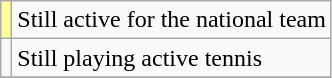<table class="wikitable">
<tr>
<td style="background-color:#FFFF99"></td>
<td>Still active for the national team</td>
</tr>
<tr>
<td></td>
<td>Still playing active tennis</td>
</tr>
<tr>
</tr>
</table>
